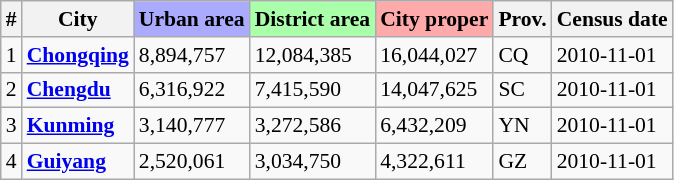<table class="wikitable sortable" style="font-size:90%;">
<tr>
<th>#</th>
<th>City</th>
<th style ="background-color: #aaaaff;">Urban area</th>
<th style ="background-color: #aaffaa;">District area</th>
<th style ="background-color: #ffaaaa;">City proper</th>
<th>Prov.</th>
<th>Census date</th>
</tr>
<tr>
<td>1</td>
<td><strong><a href='#'>Chongqing</a></strong></td>
<td>8,894,757</td>
<td>12,084,385</td>
<td>16,044,027</td>
<td>CQ</td>
<td>2010-11-01</td>
</tr>
<tr>
<td>2</td>
<td><strong><a href='#'>Chengdu</a></strong></td>
<td>6,316,922</td>
<td>7,415,590</td>
<td>14,047,625</td>
<td>SC</td>
<td>2010-11-01</td>
</tr>
<tr>
<td>3</td>
<td><strong><a href='#'>Kunming</a></strong></td>
<td>3,140,777</td>
<td>3,272,586</td>
<td>6,432,209</td>
<td>YN</td>
<td>2010-11-01</td>
</tr>
<tr>
<td>4</td>
<td><strong><a href='#'>Guiyang</a></strong></td>
<td>2,520,061</td>
<td>3,034,750</td>
<td>4,322,611</td>
<td>GZ</td>
<td>2010-11-01</td>
</tr>
</table>
